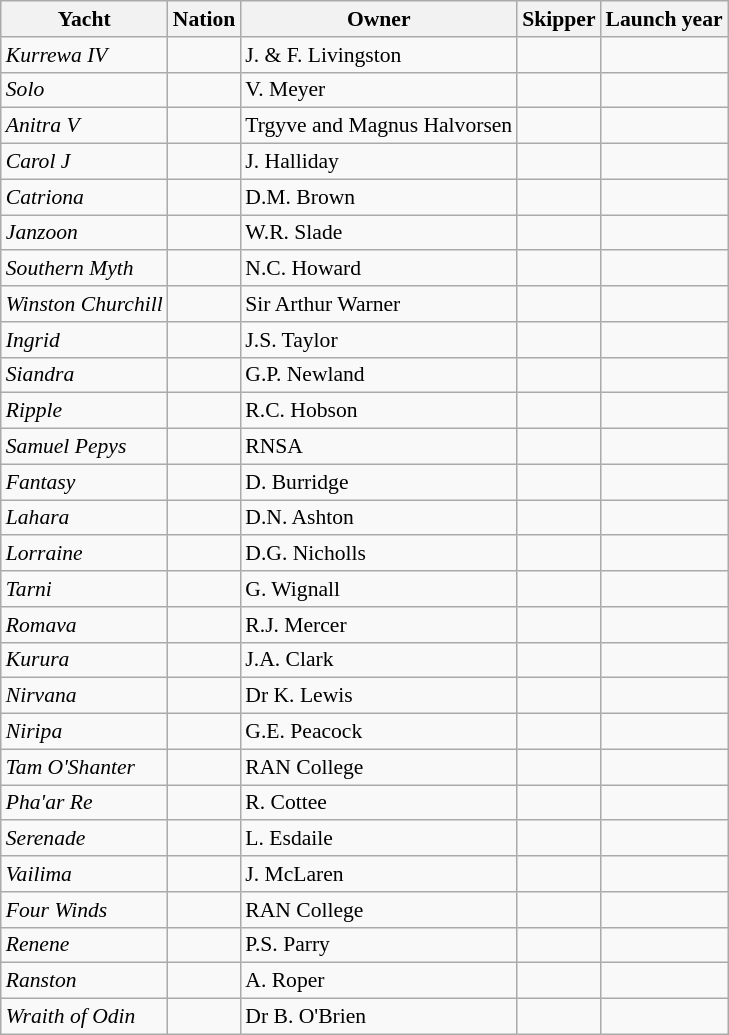<table class="sortable wikitable" style="font-size:90%;">
<tr>
<th>Yacht</th>
<th>Nation</th>
<th>Owner</th>
<th>Skipper</th>
<th>Launch year</th>
</tr>
<tr>
<td><em>Kurrewa IV</em></td>
<td></td>
<td>J. & F. Livingston</td>
<td></td>
<td></td>
</tr>
<tr>
<td><em>Solo</em></td>
<td></td>
<td>V. Meyer</td>
<td></td>
<td></td>
</tr>
<tr>
<td><em>Anitra V</em></td>
<td></td>
<td>Trgyve and Magnus Halvorsen</td>
<td></td>
<td></td>
</tr>
<tr>
<td><em>Carol J</em></td>
<td></td>
<td>J. Halliday</td>
<td></td>
<td></td>
</tr>
<tr>
<td><em>Catriona</em></td>
<td></td>
<td>D.M. Brown</td>
<td></td>
<td></td>
</tr>
<tr>
<td><em>Janzoon</em></td>
<td></td>
<td>W.R. Slade</td>
<td></td>
<td></td>
</tr>
<tr>
<td><em>Southern Myth</em></td>
<td></td>
<td>N.C. Howard</td>
<td></td>
<td></td>
</tr>
<tr>
<td><em>Winston Churchill</em></td>
<td></td>
<td>Sir Arthur Warner</td>
<td></td>
<td></td>
</tr>
<tr>
<td><em>Ingrid</em></td>
<td></td>
<td>J.S. Taylor</td>
<td></td>
<td></td>
</tr>
<tr>
<td><em>Siandra</em></td>
<td></td>
<td>G.P. Newland</td>
<td></td>
<td></td>
</tr>
<tr>
<td><em>Ripple</em></td>
<td></td>
<td>R.C. Hobson</td>
<td></td>
<td></td>
</tr>
<tr>
<td><em>Samuel Pepys</em></td>
<td></td>
<td>RNSA</td>
<td></td>
<td></td>
</tr>
<tr>
<td><em>Fantasy</em></td>
<td></td>
<td>D. Burridge</td>
<td></td>
<td></td>
</tr>
<tr>
<td><em>Lahara</em></td>
<td></td>
<td>D.N. Ashton</td>
<td></td>
<td></td>
</tr>
<tr>
<td><em>Lorraine</em></td>
<td></td>
<td>D.G. Nicholls</td>
<td></td>
<td></td>
</tr>
<tr>
<td><em>Tarni</em></td>
<td></td>
<td>G. Wignall</td>
<td></td>
<td></td>
</tr>
<tr>
<td><em>Romava</em></td>
<td></td>
<td>R.J. Mercer</td>
<td></td>
<td></td>
</tr>
<tr>
<td><em>Kurura</em></td>
<td></td>
<td>J.A. Clark</td>
<td></td>
<td></td>
</tr>
<tr>
<td><em>Nirvana</em></td>
<td></td>
<td>Dr K. Lewis</td>
<td></td>
<td></td>
</tr>
<tr>
<td><em>Niripa</em></td>
<td></td>
<td>G.E. Peacock</td>
<td></td>
<td></td>
</tr>
<tr>
<td><em>Tam O'Shanter</em></td>
<td></td>
<td>RAN College</td>
<td></td>
<td></td>
</tr>
<tr>
<td><em>Pha'ar Re</em></td>
<td></td>
<td>R. Cottee</td>
<td></td>
<td></td>
</tr>
<tr>
<td><em>Serenade</em></td>
<td></td>
<td>L. Esdaile</td>
<td></td>
<td></td>
</tr>
<tr>
<td><em>Vailima</em></td>
<td></td>
<td>J. McLaren</td>
<td></td>
<td></td>
</tr>
<tr>
<td><em>Four Winds</em></td>
<td></td>
<td>RAN College</td>
<td></td>
<td></td>
</tr>
<tr>
<td><em>Renene</em></td>
<td></td>
<td>P.S. Parry</td>
<td></td>
<td></td>
</tr>
<tr>
<td><em>Ranston</em></td>
<td></td>
<td>A. Roper</td>
<td></td>
<td></td>
</tr>
<tr>
<td><em>Wraith of Odin</em></td>
<td></td>
<td>Dr B. O'Brien</td>
<td></td>
<td></td>
</tr>
</table>
